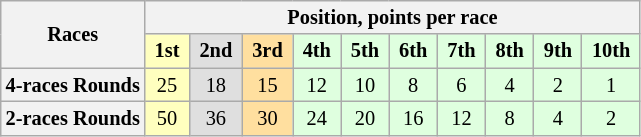<table class="wikitable" style="font-size: 85%; text-align:center">
<tr>
<th rowspan=2>Races</th>
<th colspan=10>Position, points per race</th>
</tr>
<tr>
<td style="background:#ffffbf"> <strong>1st</strong> </td>
<td style="background:#dfdfdf"> <strong>2nd</strong> </td>
<td style="background:#ffdf9f"> <strong>3rd</strong> </td>
<td style="background:#dfffdf"> <strong>4th</strong> </td>
<td style="background:#dfffdf"> <strong>5th</strong> </td>
<td style="background:#dfffdf"> <strong>6th</strong> </td>
<td style="background:#dfffdf"> <strong>7th</strong> </td>
<td style="background:#dfffdf"> <strong>8th</strong> </td>
<td style="background:#dfffdf"> <strong>9th</strong> </td>
<td style="background:#dfffdf"> <strong>10th</strong> </td>
</tr>
<tr>
<th>4-races Rounds</th>
<td style="background:#ffffbf">25</td>
<td style="background:#dfdfdf">18</td>
<td style="background:#ffdf9f">15</td>
<td style="background:#dfffdf">12</td>
<td style="background:#dfffdf">10</td>
<td style="background:#dfffdf">8</td>
<td style="background:#dfffdf">6</td>
<td style="background:#dfffdf">4</td>
<td style="background:#dfffdf">2</td>
<td style="background:#dfffdf">1</td>
</tr>
<tr>
<th>2-races Rounds</th>
<td style="background:#ffffbf">50</td>
<td style="background:#dfdfdf">36</td>
<td style="background:#ffdf9f">30</td>
<td style="background:#dfffdf">24</td>
<td style="background:#dfffdf">20</td>
<td style="background:#dfffdf">16</td>
<td style="background:#dfffdf">12</td>
<td style="background:#dfffdf">8</td>
<td style="background:#dfffdf">4</td>
<td style="background:#dfffdf">2</td>
</tr>
</table>
